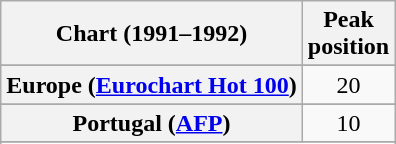<table class="wikitable sortable plainrowheaders" style="text-align:center">
<tr>
<th>Chart (1991–1992)</th>
<th>Peak<br>position</th>
</tr>
<tr>
</tr>
<tr>
</tr>
<tr>
</tr>
<tr>
<th scope="row">Europe (<a href='#'>Eurochart Hot 100</a>)</th>
<td>20</td>
</tr>
<tr>
</tr>
<tr>
</tr>
<tr>
</tr>
<tr>
</tr>
<tr>
</tr>
<tr>
</tr>
<tr>
<th scope="row">Portugal (<a href='#'>AFP</a>)</th>
<td>10</td>
</tr>
<tr>
</tr>
<tr>
</tr>
<tr>
</tr>
<tr>
</tr>
</table>
